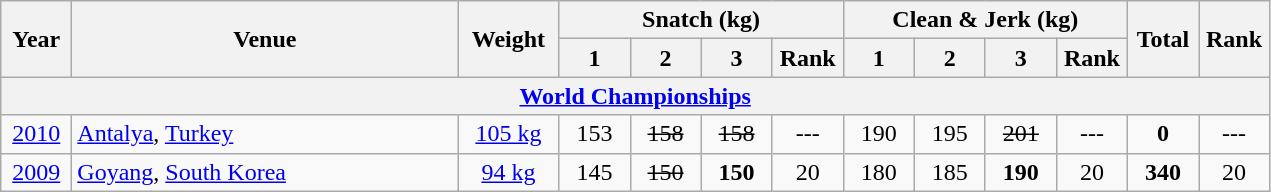<table class = "wikitable" style="text-align:center;">
<tr>
<th rowspan=2 width=40>Year</th>
<th rowspan=2 width=250>Venue</th>
<th rowspan=2 width=60>Weight</th>
<th colspan=4>Snatch (kg)</th>
<th colspan=4>Clean & Jerk (kg)</th>
<th rowspan=2 width=40>Total</th>
<th rowspan=2 width=40>Rank</th>
</tr>
<tr>
<th width=40>1</th>
<th width=40>2</th>
<th width=40>3</th>
<th width=40>Rank</th>
<th width=40>1</th>
<th width=40>2</th>
<th width=40>3</th>
<th width=40>Rank</th>
</tr>
<tr>
<th colspan=13><a href='#'>World Championships</a></th>
</tr>
<tr>
<td><a href='#'>2010</a></td>
<td align=left> <a href='#'>Antalya</a>, <a href='#'>Turkey</a></td>
<td><a href='#'>105 kg</a></td>
<td>153</td>
<td><s>158</s></td>
<td><s>158</s></td>
<td>---</td>
<td>190</td>
<td>195</td>
<td><s>201</s></td>
<td>---</td>
<td><strong>0</strong></td>
<td>---</td>
</tr>
<tr>
<td><a href='#'>2009</a></td>
<td align=left> <a href='#'>Goyang</a>, <a href='#'>South Korea</a></td>
<td><a href='#'>94 kg</a></td>
<td>145</td>
<td><s>150</s></td>
<td><strong>150</strong></td>
<td>20</td>
<td>180</td>
<td>185</td>
<td><strong>190</strong></td>
<td>20</td>
<td><strong>340</strong></td>
<td>20</td>
</tr>
</table>
